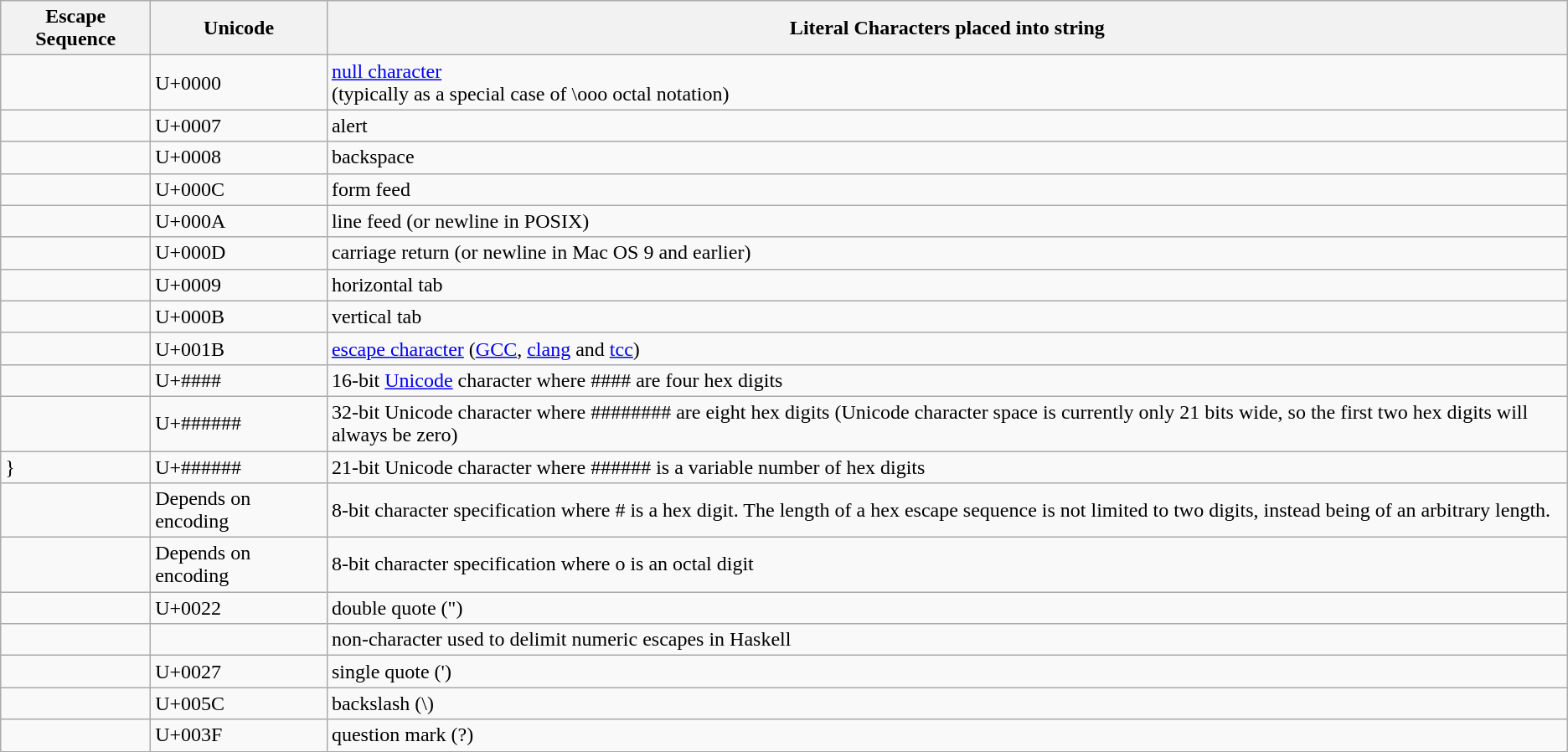<table class="wikitable">
<tr>
<th>Escape Sequence</th>
<th>Unicode</th>
<th>Literal Characters placed into string</th>
</tr>
<tr>
<td></td>
<td>U+0000</td>
<td><a href='#'>null character</a><br>(typically as a special case of \ooo octal notation)</td>
</tr>
<tr>
<td></td>
<td>U+0007</td>
<td>alert</td>
</tr>
<tr>
<td></td>
<td>U+0008</td>
<td>backspace</td>
</tr>
<tr>
<td></td>
<td>U+000C</td>
<td>form feed</td>
</tr>
<tr>
<td></td>
<td>U+000A</td>
<td>line feed (or newline in POSIX)</td>
</tr>
<tr>
<td></td>
<td>U+000D</td>
<td>carriage return (or newline in Mac OS 9 and earlier)</td>
</tr>
<tr>
<td></td>
<td>U+0009</td>
<td>horizontal tab</td>
</tr>
<tr>
<td></td>
<td>U+000B</td>
<td>vertical tab</td>
</tr>
<tr>
<td></td>
<td>U+001B</td>
<td><a href='#'>escape character</a> (<a href='#'>GCC</a>, <a href='#'>clang</a> and <a href='#'>tcc</a>)</td>
</tr>
<tr>
<td></td>
<td>U+####</td>
<td>16-bit <a href='#'>Unicode</a> character where #### are four hex digits</td>
</tr>
<tr>
<td></td>
<td>U+######</td>
<td>32-bit Unicode character where ######## are eight hex digits (Unicode character space is currently only 21 bits wide, so the first two hex digits will always be zero)</td>
</tr>
<tr>
<td>}</td>
<td>U+######</td>
<td>21-bit Unicode character where ###### is a variable number of hex digits</td>
</tr>
<tr í>
<td></td>
<td>Depends on encoding</td>
<td>8-bit character specification where # is a hex digit. The length of a hex escape sequence is not limited to two digits, instead being of an arbitrary length.</td>
</tr>
<tr>
<td></td>
<td>Depends on encoding</td>
<td>8-bit character specification where o is an octal digit</td>
</tr>
<tr>
<td></td>
<td>U+0022</td>
<td>double quote (")</td>
</tr>
<tr>
<td></td>
<td></td>
<td>non-character used to delimit numeric escapes in Haskell</td>
</tr>
<tr>
<td></td>
<td>U+0027</td>
<td>single quote (')</td>
</tr>
<tr>
<td></td>
<td>U+005C</td>
<td>backslash (\)</td>
</tr>
<tr>
<td></td>
<td>U+003F</td>
<td>question mark (?)</td>
</tr>
</table>
